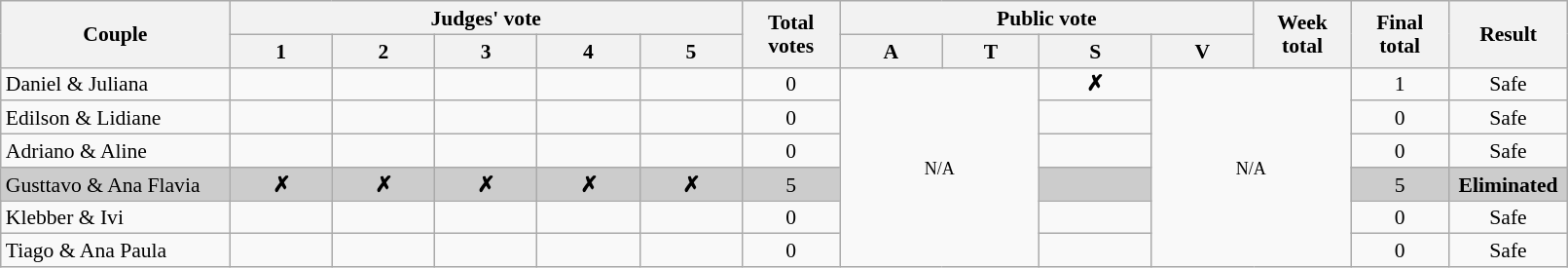<table class="wikitable" style="font-size:90%; line-height:16px; text-align:center" width="85%">
<tr>
<th rowspan=2 width=150>Couple</th>
<th colspan=5 width=185>Judges' vote</th>
<th rowspan=2 width=060>Total votes</th>
<th colspan=4 width=148>Public vote</th>
<th rowspan=2 width=060>Week total</th>
<th rowspan=2 width=060>Final total</th>
<th rowspan=2 width=075>Result</th>
</tr>
<tr>
<th>1</th>
<th>2</th>
<th>3</th>
<th>4</th>
<th>5</th>
<th>A</th>
<th>T</th>
<th>S</th>
<th>V</th>
</tr>
<tr>
<td align="left">Daniel & Juliana</td>
<td></td>
<td></td>
<td></td>
<td></td>
<td></td>
<td>0</td>
<td rowspan=6 colspan=2><small>N/A</small></td>
<td><strong>✗</strong></td>
<td rowspan=6 colspan=2><small>N/A</small></td>
<td>1</td>
<td>Safe</td>
</tr>
<tr>
<td align="left">Edilson & Lidiane</td>
<td></td>
<td></td>
<td></td>
<td></td>
<td></td>
<td>0</td>
<td></td>
<td>0</td>
<td>Safe</td>
</tr>
<tr>
<td align="left">Adriano & Aline</td>
<td></td>
<td></td>
<td></td>
<td></td>
<td></td>
<td>0</td>
<td></td>
<td>0</td>
<td>Safe</td>
</tr>
<tr bgcolor="CCCCCC">
<td align="left">Gusttavo & Ana Flavia</td>
<td><strong>✗</strong></td>
<td><strong>✗</strong></td>
<td><strong>✗</strong></td>
<td><strong>✗</strong></td>
<td><strong>✗</strong></td>
<td>5</td>
<td></td>
<td>5</td>
<td><strong>Eliminated</strong></td>
</tr>
<tr>
<td align="left">Klebber & Ivi</td>
<td></td>
<td></td>
<td></td>
<td></td>
<td></td>
<td>0</td>
<td></td>
<td>0</td>
<td>Safe</td>
</tr>
<tr>
<td align="left">Tiago & Ana Paula</td>
<td></td>
<td></td>
<td></td>
<td></td>
<td></td>
<td>0</td>
<td></td>
<td>0</td>
<td>Safe</td>
</tr>
</table>
